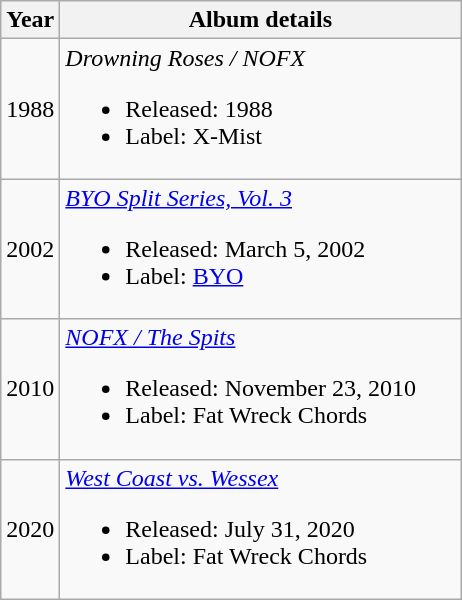<table class="wikitable">
<tr>
<th>Year</th>
<th style="width:260px;">Album details</th>
</tr>
<tr>
<td>1988</td>
<td><em>Drowning Roses / NOFX</em><br><ul><li>Released: 1988</li><li>Label: X-Mist</li></ul></td>
</tr>
<tr>
<td>2002</td>
<td><em><a href='#'>BYO Split Series, Vol. 3</a></em><br><ul><li>Released: March 5, 2002</li><li>Label: <a href='#'>BYO</a></li></ul></td>
</tr>
<tr>
<td>2010</td>
<td><em><a href='#'>NOFX / The Spits</a></em><br><ul><li>Released: November 23, 2010</li><li>Label: Fat Wreck Chords</li></ul></td>
</tr>
<tr>
<td>2020</td>
<td><em><a href='#'>West Coast vs. Wessex</a></em><br><ul><li>Released: July 31, 2020</li><li>Label: Fat Wreck Chords</li></ul></td>
</tr>
</table>
